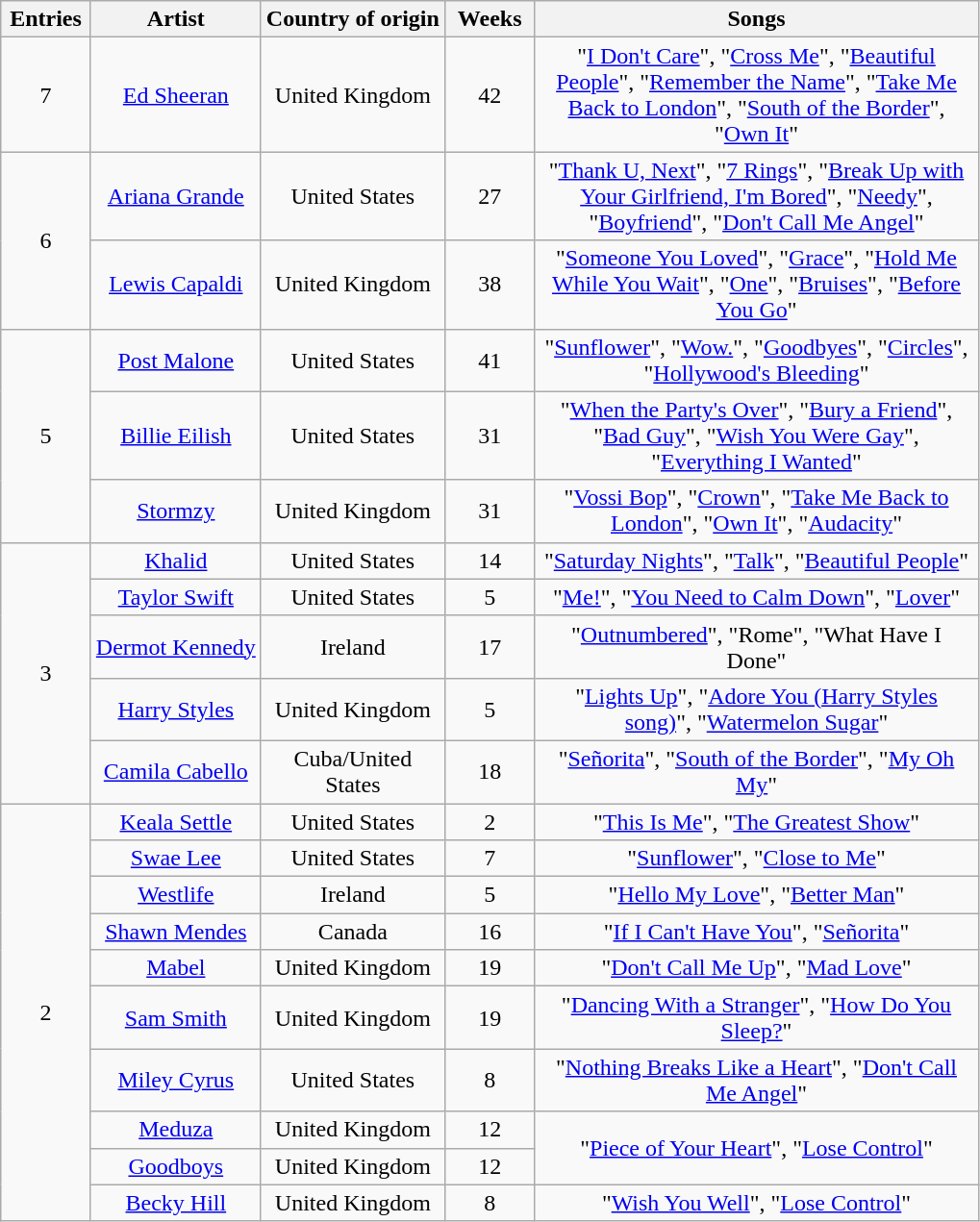<table class="wikitable sortable" rowspan="2" style="text-align:center;" background: #f6e39c;>
<tr>
<th scope="col" style="width:55px;" data-sort-type="number">Entries</th>
<th scope="col" style="text-align:center;">Artist</th>
<th scope="col" style="width:120px;">Country of origin</th>
<th scope="col" style="width:55px;" data-sort-type="number">Weeks</th>
<th scope="col" style="width:300px;">Songs</th>
</tr>
<tr>
<td style="text-align:center">7</td>
<td><a href='#'>Ed Sheeran</a></td>
<td>United Kingdom</td>
<td>42</td>
<td>"<a href='#'>I Don't Care</a>", "<a href='#'>Cross Me</a>", "<a href='#'>Beautiful People</a>", "<a href='#'>Remember the Name</a>", "<a href='#'>Take Me Back to London</a>", "<a href='#'>South of the Border</a>", "<a href='#'>Own It</a>"</td>
</tr>
<tr>
<td style="text-align:center" rowspan=2>6</td>
<td><a href='#'>Ariana Grande</a></td>
<td>United States</td>
<td>27</td>
<td>"<a href='#'>Thank U, Next</a>", "<a href='#'>7 Rings</a>", "<a href='#'>Break Up with Your Girlfriend, I'm Bored</a>", "<a href='#'>Needy</a>", "<a href='#'>Boyfriend</a>", "<a href='#'>Don't Call Me Angel</a>"</td>
</tr>
<tr>
<td><a href='#'>Lewis Capaldi</a></td>
<td>United Kingdom</td>
<td>38</td>
<td>"<a href='#'>Someone You Loved</a>", "<a href='#'>Grace</a>", "<a href='#'>Hold Me While You Wait</a>", "<a href='#'>One</a>", "<a href='#'>Bruises</a>", "<a href='#'>Before You Go</a>"</td>
</tr>
<tr>
<td style="text-align:center" rowspan=3>5</td>
<td><a href='#'>Post Malone</a></td>
<td>United States</td>
<td>41</td>
<td>"<a href='#'>Sunflower</a>", "<a href='#'>Wow.</a>", "<a href='#'>Goodbyes</a>", "<a href='#'>Circles</a>", "<a href='#'>Hollywood's Bleeding</a>"</td>
</tr>
<tr>
<td><a href='#'>Billie Eilish</a></td>
<td>United States</td>
<td>31</td>
<td>"<a href='#'>When the Party's Over</a>", "<a href='#'>Bury a Friend</a>", "<a href='#'>Bad Guy</a>", "<a href='#'>Wish You Were Gay</a>", "<a href='#'>Everything I Wanted</a>"</td>
</tr>
<tr>
<td><a href='#'>Stormzy</a></td>
<td>United Kingdom</td>
<td>31</td>
<td>"<a href='#'>Vossi Bop</a>", "<a href='#'>Crown</a>", "<a href='#'>Take Me Back to London</a>", "<a href='#'>Own It</a>", "<a href='#'>Audacity</a>"</td>
</tr>
<tr>
<td style="text-align:center" rowspan=5>3</td>
<td><a href='#'>Khalid</a></td>
<td>United States</td>
<td>14</td>
<td>"<a href='#'>Saturday Nights</a>", "<a href='#'>Talk</a>", "<a href='#'>Beautiful People</a>"</td>
</tr>
<tr>
<td><a href='#'>Taylor Swift</a></td>
<td>United States</td>
<td>5</td>
<td>"<a href='#'>Me!</a>", "<a href='#'>You Need to Calm Down</a>", "<a href='#'>Lover</a>"</td>
</tr>
<tr>
<td><a href='#'>Dermot Kennedy</a></td>
<td>Ireland</td>
<td>17</td>
<td>"<a href='#'>Outnumbered</a>", "Rome", "What Have I Done"</td>
</tr>
<tr>
<td><a href='#'>Harry Styles</a></td>
<td>United Kingdom</td>
<td>5</td>
<td>"<a href='#'>Lights Up</a>", "<a href='#'>Adore You (Harry Styles song)</a>", "<a href='#'>Watermelon Sugar</a>"</td>
</tr>
<tr>
<td><a href='#'>Camila Cabello</a></td>
<td>Cuba/United States</td>
<td>18</td>
<td>"<a href='#'>Señorita</a>", "<a href='#'>South of the Border</a>", "<a href='#'>My Oh My</a>"</td>
</tr>
<tr>
<td rowspan="10" style="text-align:center">2</td>
<td><a href='#'>Keala Settle</a></td>
<td>United States</td>
<td>2</td>
<td>"<a href='#'>This Is Me</a>", "<a href='#'>The Greatest Show</a>"</td>
</tr>
<tr>
<td><a href='#'>Swae Lee</a></td>
<td>United States</td>
<td>7</td>
<td>"<a href='#'>Sunflower</a>", "<a href='#'>Close to Me</a>"</td>
</tr>
<tr>
<td><a href='#'>Westlife</a></td>
<td>Ireland</td>
<td>5</td>
<td>"<a href='#'>Hello My Love</a>", "<a href='#'>Better Man</a>"</td>
</tr>
<tr>
<td><a href='#'>Shawn Mendes</a></td>
<td>Canada</td>
<td>16</td>
<td>"<a href='#'>If I Can't Have You</a>", "<a href='#'>Señorita</a>"</td>
</tr>
<tr>
<td><a href='#'>Mabel</a></td>
<td>United Kingdom</td>
<td>19</td>
<td>"<a href='#'>Don't Call Me Up</a>", "<a href='#'>Mad Love</a>"</td>
</tr>
<tr>
<td><a href='#'>Sam Smith</a></td>
<td>United Kingdom</td>
<td>19</td>
<td>"<a href='#'>Dancing With a Stranger</a>", "<a href='#'>How Do You Sleep?</a>"</td>
</tr>
<tr>
<td><a href='#'>Miley Cyrus</a></td>
<td>United States</td>
<td>8</td>
<td>"<a href='#'>Nothing Breaks Like a Heart</a>", "<a href='#'>Don't Call Me Angel</a>"</td>
</tr>
<tr>
<td><a href='#'>Meduza</a></td>
<td>United Kingdom</td>
<td>12</td>
<td rowspan=2>"<a href='#'>Piece of Your Heart</a>", "<a href='#'>Lose Control</a>"</td>
</tr>
<tr>
<td><a href='#'>Goodboys</a></td>
<td>United Kingdom</td>
<td>12</td>
</tr>
<tr>
<td><a href='#'>Becky Hill</a></td>
<td>United Kingdom</td>
<td>8</td>
<td>"<a href='#'>Wish You Well</a>", "<a href='#'>Lose Control</a>"</td>
</tr>
</table>
